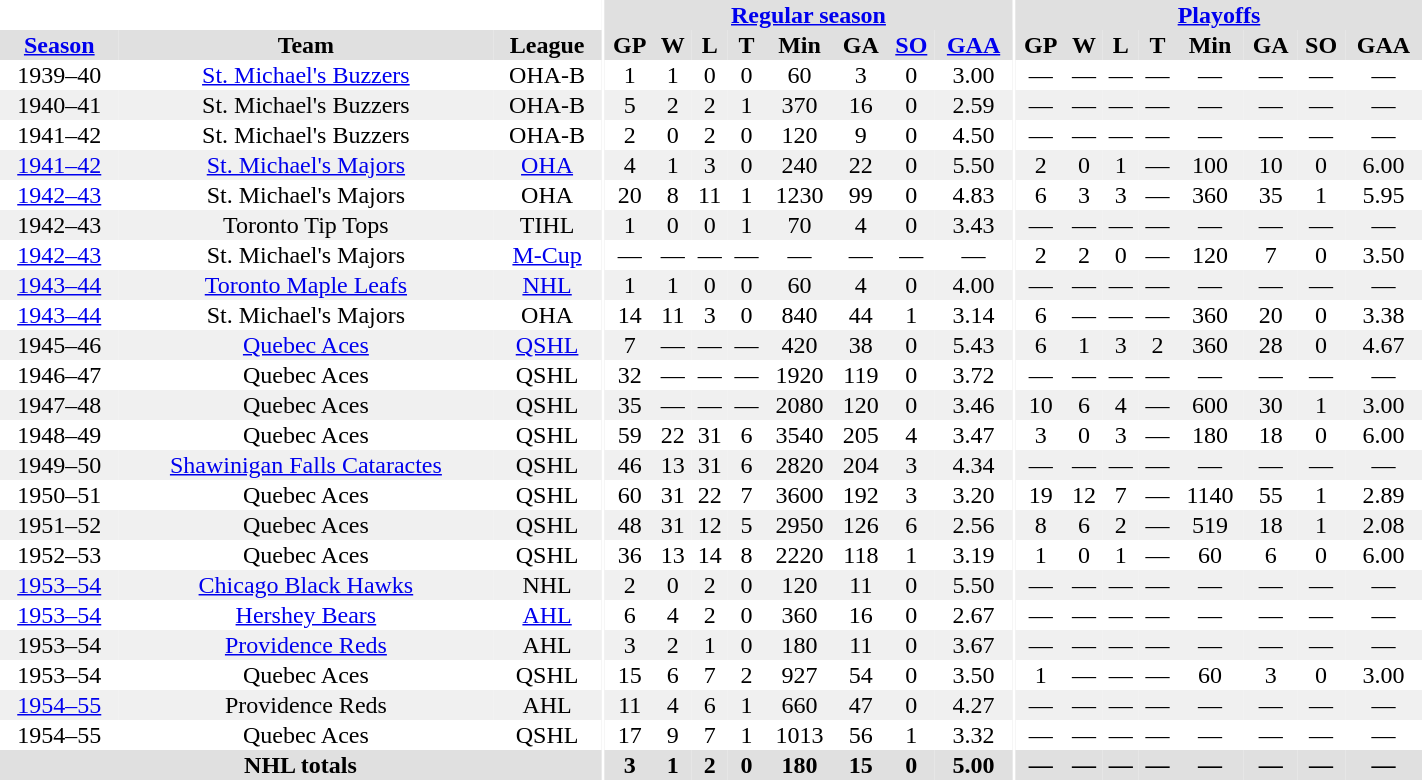<table border="0" cellpadding="1" cellspacing="0" style="width:75%; text-align:center;">
<tr bgcolor="#e0e0e0">
<th colspan="3" bgcolor="#ffffff"></th>
<th rowspan="99" bgcolor="#ffffff"></th>
<th colspan="8" bgcolor="#e0e0e0"><a href='#'>Regular season</a></th>
<th rowspan="99" bgcolor="#ffffff"></th>
<th colspan="8" bgcolor="#e0e0e0"><a href='#'>Playoffs</a></th>
</tr>
<tr bgcolor="#e0e0e0">
<th><a href='#'>Season</a></th>
<th>Team</th>
<th>League</th>
<th>GP</th>
<th>W</th>
<th>L</th>
<th>T</th>
<th>Min</th>
<th>GA</th>
<th><a href='#'>SO</a></th>
<th><a href='#'>GAA</a></th>
<th>GP</th>
<th>W</th>
<th>L</th>
<th>T</th>
<th>Min</th>
<th>GA</th>
<th>SO</th>
<th>GAA</th>
</tr>
<tr>
<td>1939–40</td>
<td><a href='#'>St. Michael's Buzzers</a></td>
<td>OHA-B</td>
<td>1</td>
<td>1</td>
<td>0</td>
<td>0</td>
<td>60</td>
<td>3</td>
<td>0</td>
<td>3.00</td>
<td>—</td>
<td>—</td>
<td>—</td>
<td>—</td>
<td>—</td>
<td>—</td>
<td>—</td>
<td>—</td>
</tr>
<tr bgcolor="#f0f0f0">
<td>1940–41</td>
<td>St. Michael's Buzzers</td>
<td>OHA-B</td>
<td>5</td>
<td>2</td>
<td>2</td>
<td>1</td>
<td>370</td>
<td>16</td>
<td>0</td>
<td>2.59</td>
<td>—</td>
<td>—</td>
<td>—</td>
<td>—</td>
<td>—</td>
<td>—</td>
<td>—</td>
<td>—</td>
</tr>
<tr>
<td>1941–42</td>
<td>St. Michael's Buzzers</td>
<td>OHA-B</td>
<td>2</td>
<td>0</td>
<td>2</td>
<td>0</td>
<td>120</td>
<td>9</td>
<td>0</td>
<td>4.50</td>
<td>—</td>
<td>—</td>
<td>—</td>
<td>—</td>
<td>—</td>
<td>—</td>
<td>—</td>
<td>—</td>
</tr>
<tr bgcolor="#f0f0f0">
<td><a href='#'>1941–42</a></td>
<td><a href='#'>St. Michael's Majors</a></td>
<td><a href='#'>OHA</a></td>
<td>4</td>
<td>1</td>
<td>3</td>
<td>0</td>
<td>240</td>
<td>22</td>
<td>0</td>
<td>5.50</td>
<td>2</td>
<td>0</td>
<td>1</td>
<td>—</td>
<td>100</td>
<td>10</td>
<td>0</td>
<td>6.00</td>
</tr>
<tr>
<td><a href='#'>1942–43</a></td>
<td>St. Michael's Majors</td>
<td>OHA</td>
<td>20</td>
<td>8</td>
<td>11</td>
<td>1</td>
<td>1230</td>
<td>99</td>
<td>0</td>
<td>4.83</td>
<td>6</td>
<td>3</td>
<td>3</td>
<td>—</td>
<td>360</td>
<td>35</td>
<td>1</td>
<td>5.95</td>
</tr>
<tr bgcolor="#f0f0f0">
<td>1942–43</td>
<td>Toronto Tip Tops</td>
<td>TIHL</td>
<td>1</td>
<td>0</td>
<td>0</td>
<td>1</td>
<td>70</td>
<td>4</td>
<td>0</td>
<td>3.43</td>
<td>—</td>
<td>—</td>
<td>—</td>
<td>—</td>
<td>—</td>
<td>—</td>
<td>—</td>
<td>—</td>
</tr>
<tr>
<td><a href='#'>1942–43</a></td>
<td>St. Michael's Majors</td>
<td><a href='#'>M-Cup</a></td>
<td>—</td>
<td>—</td>
<td>—</td>
<td>—</td>
<td>—</td>
<td>—</td>
<td>—</td>
<td>—</td>
<td>2</td>
<td>2</td>
<td>0</td>
<td>—</td>
<td>120</td>
<td>7</td>
<td>0</td>
<td>3.50</td>
</tr>
<tr bgcolor="#f0f0f0">
<td><a href='#'>1943–44</a></td>
<td><a href='#'>Toronto Maple Leafs</a></td>
<td><a href='#'>NHL</a></td>
<td>1</td>
<td>1</td>
<td>0</td>
<td>0</td>
<td>60</td>
<td>4</td>
<td>0</td>
<td>4.00</td>
<td>—</td>
<td>—</td>
<td>—</td>
<td>—</td>
<td>—</td>
<td>—</td>
<td>—</td>
<td>—</td>
</tr>
<tr>
<td><a href='#'>1943–44</a></td>
<td>St. Michael's Majors</td>
<td>OHA</td>
<td>14</td>
<td>11</td>
<td>3</td>
<td>0</td>
<td>840</td>
<td>44</td>
<td>1</td>
<td>3.14</td>
<td>6</td>
<td>—</td>
<td>—</td>
<td>—</td>
<td>360</td>
<td>20</td>
<td>0</td>
<td>3.38</td>
</tr>
<tr bgcolor="#f0f0f0">
<td>1945–46</td>
<td><a href='#'>Quebec Aces</a></td>
<td><a href='#'>QSHL</a></td>
<td>7</td>
<td>—</td>
<td>—</td>
<td>—</td>
<td>420</td>
<td>38</td>
<td>0</td>
<td>5.43</td>
<td>6</td>
<td>1</td>
<td>3</td>
<td>2</td>
<td>360</td>
<td>28</td>
<td>0</td>
<td>4.67</td>
</tr>
<tr>
<td>1946–47</td>
<td>Quebec Aces</td>
<td>QSHL</td>
<td>32</td>
<td>—</td>
<td>—</td>
<td>—</td>
<td>1920</td>
<td>119</td>
<td>0</td>
<td>3.72</td>
<td>—</td>
<td>—</td>
<td>—</td>
<td>—</td>
<td>—</td>
<td>—</td>
<td>—</td>
<td>—</td>
</tr>
<tr bgcolor="#f0f0f0">
<td>1947–48</td>
<td>Quebec Aces</td>
<td>QSHL</td>
<td>35</td>
<td>—</td>
<td>—</td>
<td>—</td>
<td>2080</td>
<td>120</td>
<td>0</td>
<td>3.46</td>
<td>10</td>
<td>6</td>
<td>4</td>
<td>—</td>
<td>600</td>
<td>30</td>
<td>1</td>
<td>3.00</td>
</tr>
<tr>
<td>1948–49</td>
<td>Quebec Aces</td>
<td>QSHL</td>
<td>59</td>
<td>22</td>
<td>31</td>
<td>6</td>
<td>3540</td>
<td>205</td>
<td>4</td>
<td>3.47</td>
<td>3</td>
<td>0</td>
<td>3</td>
<td>—</td>
<td>180</td>
<td>18</td>
<td>0</td>
<td>6.00</td>
</tr>
<tr bgcolor="#f0f0f0">
<td>1949–50</td>
<td><a href='#'>Shawinigan Falls Cataractes</a></td>
<td>QSHL</td>
<td>46</td>
<td>13</td>
<td>31</td>
<td>6</td>
<td>2820</td>
<td>204</td>
<td>3</td>
<td>4.34</td>
<td>—</td>
<td>—</td>
<td>—</td>
<td>—</td>
<td>—</td>
<td>—</td>
<td>—</td>
<td>—</td>
</tr>
<tr>
<td>1950–51</td>
<td>Quebec Aces</td>
<td>QSHL</td>
<td>60</td>
<td>31</td>
<td>22</td>
<td>7</td>
<td>3600</td>
<td>192</td>
<td>3</td>
<td>3.20</td>
<td>19</td>
<td>12</td>
<td>7</td>
<td>—</td>
<td>1140</td>
<td>55</td>
<td>1</td>
<td>2.89</td>
</tr>
<tr bgcolor="#f0f0f0">
<td>1951–52</td>
<td>Quebec Aces</td>
<td>QSHL</td>
<td>48</td>
<td>31</td>
<td>12</td>
<td>5</td>
<td>2950</td>
<td>126</td>
<td>6</td>
<td>2.56</td>
<td>8</td>
<td>6</td>
<td>2</td>
<td>—</td>
<td>519</td>
<td>18</td>
<td>1</td>
<td>2.08</td>
</tr>
<tr>
<td>1952–53</td>
<td>Quebec Aces</td>
<td>QSHL</td>
<td>36</td>
<td>13</td>
<td>14</td>
<td>8</td>
<td>2220</td>
<td>118</td>
<td>1</td>
<td>3.19</td>
<td>1</td>
<td>0</td>
<td>1</td>
<td>—</td>
<td>60</td>
<td>6</td>
<td>0</td>
<td>6.00</td>
</tr>
<tr bgcolor="#f0f0f0">
<td><a href='#'>1953–54</a></td>
<td><a href='#'>Chicago Black Hawks</a></td>
<td>NHL</td>
<td>2</td>
<td>0</td>
<td>2</td>
<td>0</td>
<td>120</td>
<td>11</td>
<td>0</td>
<td>5.50</td>
<td>—</td>
<td>—</td>
<td>—</td>
<td>—</td>
<td>—</td>
<td>—</td>
<td>—</td>
<td>—</td>
</tr>
<tr>
<td><a href='#'>1953–54</a></td>
<td><a href='#'>Hershey Bears</a></td>
<td><a href='#'>AHL</a></td>
<td>6</td>
<td>4</td>
<td>2</td>
<td>0</td>
<td>360</td>
<td>16</td>
<td>0</td>
<td>2.67</td>
<td>—</td>
<td>—</td>
<td>—</td>
<td>—</td>
<td>—</td>
<td>—</td>
<td>—</td>
<td>—</td>
</tr>
<tr bgcolor="#f0f0f0">
<td>1953–54</td>
<td><a href='#'>Providence Reds</a></td>
<td>AHL</td>
<td>3</td>
<td>2</td>
<td>1</td>
<td>0</td>
<td>180</td>
<td>11</td>
<td>0</td>
<td>3.67</td>
<td>—</td>
<td>—</td>
<td>—</td>
<td>—</td>
<td>—</td>
<td>—</td>
<td>—</td>
<td>—</td>
</tr>
<tr>
<td>1953–54</td>
<td>Quebec Aces</td>
<td>QSHL</td>
<td>15</td>
<td>6</td>
<td>7</td>
<td>2</td>
<td>927</td>
<td>54</td>
<td>0</td>
<td>3.50</td>
<td>1</td>
<td>—</td>
<td>—</td>
<td>—</td>
<td>60</td>
<td>3</td>
<td>0</td>
<td>3.00</td>
</tr>
<tr bgcolor="#f0f0f0">
<td><a href='#'>1954–55</a></td>
<td>Providence Reds</td>
<td>AHL</td>
<td>11</td>
<td>4</td>
<td>6</td>
<td>1</td>
<td>660</td>
<td>47</td>
<td>0</td>
<td>4.27</td>
<td>—</td>
<td>—</td>
<td>—</td>
<td>—</td>
<td>—</td>
<td>—</td>
<td>—</td>
<td>—</td>
</tr>
<tr>
<td>1954–55</td>
<td>Quebec Aces</td>
<td>QSHL</td>
<td>17</td>
<td>9</td>
<td>7</td>
<td>1</td>
<td>1013</td>
<td>56</td>
<td>1</td>
<td>3.32</td>
<td>—</td>
<td>—</td>
<td>—</td>
<td>—</td>
<td>—</td>
<td>—</td>
<td>—</td>
<td>—</td>
</tr>
<tr bgcolor="#e0e0e0">
<th colspan="3">NHL totals</th>
<th>3</th>
<th>1</th>
<th>2</th>
<th>0</th>
<th>180</th>
<th>15</th>
<th>0</th>
<th>5.00</th>
<th>—</th>
<th>—</th>
<th>—</th>
<th>—</th>
<th>—</th>
<th>—</th>
<th>—</th>
<th>—</th>
</tr>
</table>
